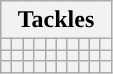<table class="wikitable" style="text-align:center">
<tr>
<th colspan="10">Tackles</th>
</tr>
<tr>
<th></th>
<th></th>
<th></th>
<th></th>
<th></th>
<th></th>
<th></th>
<th></th>
<th></th>
<th></th>
</tr>
<tr>
<th></th>
<th></th>
<th></th>
<th></th>
<th></th>
<th></th>
<th></th>
<th></th>
<th></th>
<th></th>
</tr>
<tr>
<th></th>
<th></th>
<th></th>
<th></th>
<th></th>
<th></th>
<th></th>
<th></th>
<th></th>
<th></th>
</tr>
</table>
